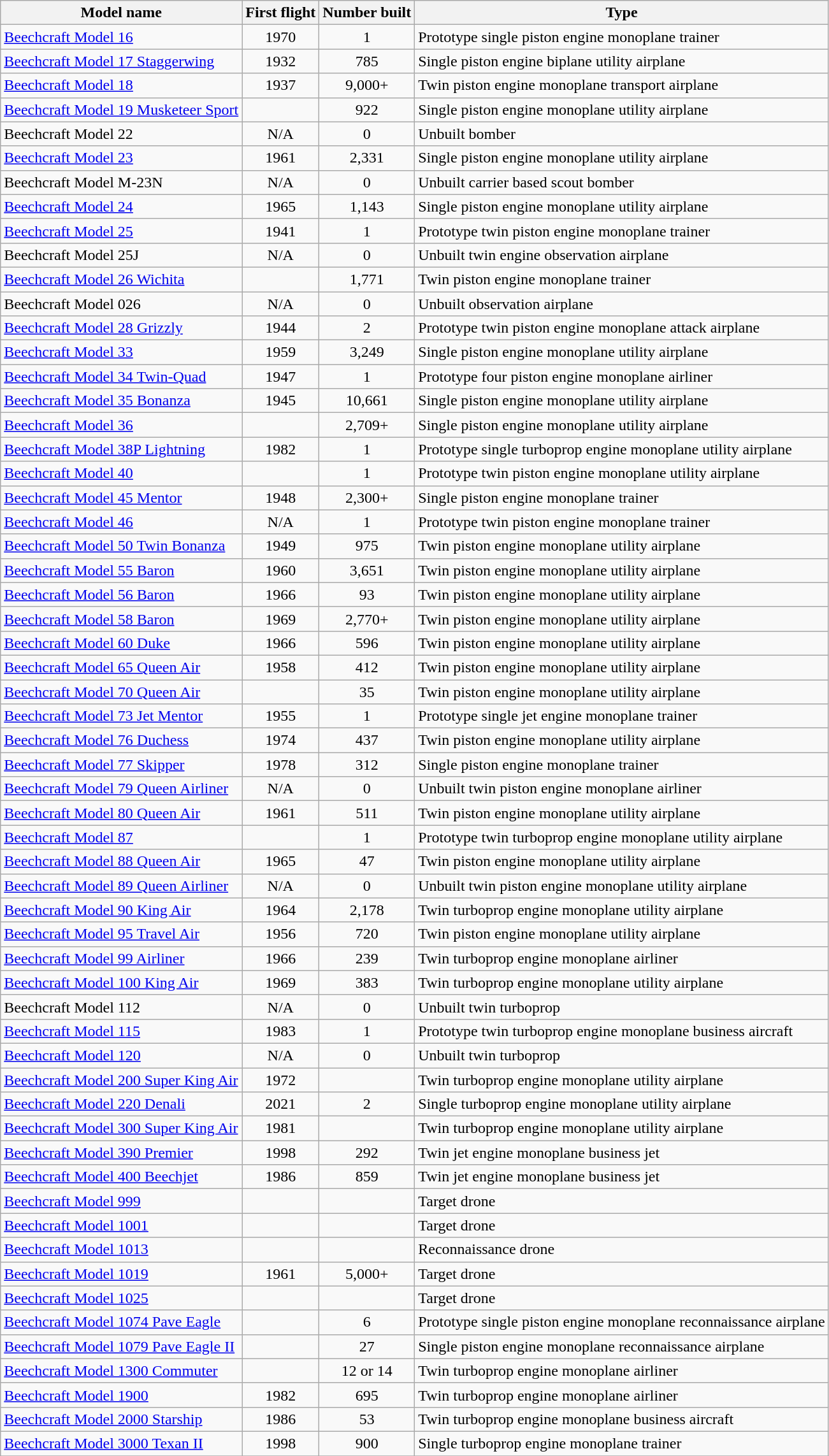<table class="wikitable sortable">
<tr>
<th>Model name</th>
<th>First flight</th>
<th data-sort-type=number>Number built</th>
<th>Type</th>
</tr>
<tr>
<td align=left><a href='#'>Beechcraft Model 16</a></td>
<td align=center>1970</td>
<td align=center>1</td>
<td align=left>Prototype single piston engine monoplane trainer</td>
</tr>
<tr>
<td align=left><a href='#'>Beechcraft Model 17 Staggerwing</a></td>
<td align=center>1932</td>
<td align=center>785</td>
<td align=left>Single piston engine biplane utility airplane</td>
</tr>
<tr>
<td align=left><a href='#'>Beechcraft Model 18</a></td>
<td align=center>1937</td>
<td align=center>9,000+</td>
<td align=left>Twin piston engine monoplane transport airplane</td>
</tr>
<tr>
<td align=left><a href='#'>Beechcraft Model 19 Musketeer Sport</a></td>
<td align=center></td>
<td align=center>922</td>
<td align=left>Single piston engine monoplane utility airplane</td>
</tr>
<tr>
<td align=left>Beechcraft Model 22</td>
<td align=center>N/A</td>
<td align=center>0</td>
<td align=left>Unbuilt bomber</td>
</tr>
<tr>
<td align=left><a href='#'>Beechcraft Model 23</a></td>
<td align=center>1961</td>
<td align=center>2,331</td>
<td align=left>Single piston engine monoplane utility airplane</td>
</tr>
<tr>
<td align=left>Beechcraft Model M-23N</td>
<td align=center>N/A</td>
<td align=center>0</td>
<td align=left>Unbuilt carrier based scout bomber</td>
</tr>
<tr>
<td align=left><a href='#'>Beechcraft Model 24</a></td>
<td align=center>1965</td>
<td align=center>1,143</td>
<td align=left>Single piston engine monoplane utility airplane</td>
</tr>
<tr>
<td align=left><a href='#'>Beechcraft Model 25</a></td>
<td align=center>1941</td>
<td align=center>1</td>
<td align=left>Prototype twin piston engine monoplane trainer</td>
</tr>
<tr>
<td align=left>Beechcraft Model 25J</td>
<td align=center>N/A</td>
<td align=center>0</td>
<td align=left>Unbuilt twin engine observation airplane</td>
</tr>
<tr>
<td align=left><a href='#'>Beechcraft Model 26 Wichita</a></td>
<td align=center></td>
<td align=center>1,771</td>
<td align=left>Twin piston engine monoplane trainer</td>
</tr>
<tr>
<td align=left>Beechcraft Model 026</td>
<td align=center>N/A</td>
<td align=center>0</td>
<td align=left>Unbuilt observation airplane</td>
</tr>
<tr>
<td align=left><a href='#'>Beechcraft Model 28 Grizzly</a></td>
<td align=center>1944</td>
<td align=center>2</td>
<td align=left>Prototype twin piston engine monoplane attack airplane</td>
</tr>
<tr>
<td align=left><a href='#'>Beechcraft Model 33</a></td>
<td align=center>1959</td>
<td align=center>3,249</td>
<td align=left>Single piston engine monoplane utility airplane</td>
</tr>
<tr>
<td align=left><a href='#'>Beechcraft Model 34 Twin-Quad</a></td>
<td align=center>1947</td>
<td align=center>1</td>
<td align=left>Prototype four piston engine monoplane airliner</td>
</tr>
<tr>
<td align=left><a href='#'>Beechcraft Model 35 Bonanza</a></td>
<td align=center>1945</td>
<td align=center>10,661</td>
<td align=left>Single piston engine monoplane utility airplane</td>
</tr>
<tr>
<td align=left><a href='#'>Beechcraft Model 36</a></td>
<td align=center></td>
<td align=center>2,709+</td>
<td align=left>Single piston engine monoplane utility airplane</td>
</tr>
<tr>
<td align=left><a href='#'>Beechcraft Model 38P Lightning</a></td>
<td align=center>1982</td>
<td align=center>1</td>
<td align=left>Prototype single turboprop engine monoplane utility airplane</td>
</tr>
<tr>
<td align=left><a href='#'>Beechcraft Model 40</a></td>
<td align=center></td>
<td align=center>1</td>
<td align=left>Prototype twin piston engine monoplane utility airplane</td>
</tr>
<tr>
<td align=left><a href='#'>Beechcraft Model 45 Mentor</a></td>
<td align=center>1948</td>
<td align=center>2,300+</td>
<td align=left>Single piston engine monoplane trainer</td>
</tr>
<tr>
<td align=left><a href='#'>Beechcraft Model 46</a></td>
<td align=center>N/A</td>
<td align=center>1</td>
<td align=left>Prototype twin piston engine monoplane trainer</td>
</tr>
<tr>
<td align=left><a href='#'>Beechcraft Model 50 Twin Bonanza</a></td>
<td align=center>1949</td>
<td align=center>975</td>
<td align=left>Twin piston engine monoplane utility airplane</td>
</tr>
<tr>
<td align=left><a href='#'>Beechcraft Model 55 Baron</a></td>
<td align=center>1960</td>
<td align=center>3,651</td>
<td align=left>Twin piston engine monoplane utility airplane</td>
</tr>
<tr>
<td align=left><a href='#'>Beechcraft Model 56 Baron</a></td>
<td align=center>1966</td>
<td align=center>93</td>
<td align=left>Twin piston engine monoplane utility airplane</td>
</tr>
<tr>
<td align=left><a href='#'>Beechcraft Model 58 Baron</a></td>
<td align=center>1969</td>
<td align=center>2,770+</td>
<td align=left>Twin piston engine monoplane utility airplane</td>
</tr>
<tr>
<td align=left><a href='#'>Beechcraft Model 60 Duke</a></td>
<td align=center>1966</td>
<td align=center>596</td>
<td align=left>Twin piston engine monoplane utility airplane</td>
</tr>
<tr>
<td align=left><a href='#'>Beechcraft Model 65 Queen Air</a></td>
<td align=center>1958</td>
<td align=center>412</td>
<td align=left>Twin piston engine monoplane utility airplane</td>
</tr>
<tr>
<td align=left><a href='#'>Beechcraft Model 70 Queen Air</a></td>
<td align=center></td>
<td align=center>35</td>
<td align=left>Twin piston engine monoplane utility airplane</td>
</tr>
<tr>
<td align=left><a href='#'>Beechcraft Model 73 Jet Mentor</a></td>
<td align=center>1955</td>
<td align=center>1</td>
<td align=left>Prototype single jet engine monoplane trainer</td>
</tr>
<tr>
<td align=left><a href='#'>Beechcraft Model 76 Duchess</a></td>
<td align=center>1974</td>
<td align=center>437</td>
<td align=left>Twin piston engine monoplane utility airplane</td>
</tr>
<tr>
<td align=left><a href='#'>Beechcraft Model 77 Skipper</a></td>
<td align=center>1978</td>
<td align=center>312</td>
<td align=left>Single piston engine monoplane trainer</td>
</tr>
<tr>
<td align=left><a href='#'>Beechcraft Model 79 Queen Airliner</a></td>
<td align=center>N/A</td>
<td align=center>0</td>
<td align=left>Unbuilt twin piston engine monoplane airliner</td>
</tr>
<tr>
<td align=left><a href='#'>Beechcraft Model 80 Queen Air</a></td>
<td align=center>1961</td>
<td align=center>511</td>
<td align=left>Twin piston engine monoplane utility airplane</td>
</tr>
<tr>
<td align=left><a href='#'>Beechcraft Model 87</a></td>
<td align=center></td>
<td align=center>1</td>
<td align=left>Prototype twin turboprop engine monoplane utility airplane</td>
</tr>
<tr>
<td align=left><a href='#'>Beechcraft Model 88 Queen Air</a></td>
<td align=center>1965</td>
<td align=center>47</td>
<td align=left>Twin piston engine monoplane utility airplane</td>
</tr>
<tr>
<td align=left><a href='#'>Beechcraft Model 89 Queen Airliner</a></td>
<td align=center>N/A</td>
<td align=center>0</td>
<td align=left>Unbuilt twin piston engine monoplane utility airplane</td>
</tr>
<tr>
<td align=left><a href='#'>Beechcraft Model 90 King Air</a></td>
<td align=center>1964</td>
<td align=center>2,178</td>
<td align=left>Twin turboprop engine monoplane utility airplane</td>
</tr>
<tr>
<td align=left><a href='#'>Beechcraft Model 95 Travel Air</a></td>
<td align=center>1956</td>
<td align=center>720</td>
<td align=left>Twin piston engine monoplane utility airplane</td>
</tr>
<tr>
<td align=left><a href='#'>Beechcraft Model 99 Airliner</a></td>
<td align=center>1966</td>
<td align=center>239</td>
<td align=left>Twin turboprop engine monoplane airliner</td>
</tr>
<tr>
<td align=left><a href='#'>Beechcraft Model 100 King Air</a></td>
<td align=center>1969</td>
<td align=center>383</td>
<td align=left>Twin turboprop engine monoplane utility airplane</td>
</tr>
<tr>
<td align=left>Beechcraft Model 112</td>
<td align=center>N/A</td>
<td align=center>0</td>
<td align=left>Unbuilt twin turboprop</td>
</tr>
<tr>
<td align=left><a href='#'>Beechcraft Model 115</a></td>
<td align=center>1983</td>
<td align=center>1</td>
<td align=left>Prototype twin turboprop engine monoplane business aircraft</td>
</tr>
<tr>
<td align=left><a href='#'>Beechcraft Model 120</a></td>
<td align=center>N/A</td>
<td align=center>0</td>
<td align=left>Unbuilt twin turboprop</td>
</tr>
<tr>
<td align=left><a href='#'>Beechcraft Model 200 Super King Air</a></td>
<td align=center>1972</td>
<td align=center></td>
<td align=left>Twin turboprop engine monoplane utility airplane</td>
</tr>
<tr>
<td align=left><a href='#'>Beechcraft Model 220 Denali</a></td>
<td align=center>2021</td>
<td align=center>2</td>
<td align=left>Single turboprop engine monoplane utility airplane</td>
</tr>
<tr>
<td align=left><a href='#'>Beechcraft Model 300 Super King Air</a></td>
<td align=center>1981</td>
<td align=center></td>
<td align=left>Twin turboprop engine monoplane utility airplane</td>
</tr>
<tr>
<td align=left><a href='#'>Beechcraft Model 390 Premier</a></td>
<td align=center>1998</td>
<td align=center>292</td>
<td align=left>Twin jet engine monoplane business jet</td>
</tr>
<tr>
<td align=left><a href='#'>Beechcraft Model 400 Beechjet</a></td>
<td align=center>1986</td>
<td align=center>859</td>
<td align=left>Twin jet engine monoplane business jet</td>
</tr>
<tr>
<td align=left><a href='#'>Beechcraft Model 999</a></td>
<td align=center></td>
<td align=center></td>
<td align=left>Target drone</td>
</tr>
<tr>
<td align=left><a href='#'>Beechcraft Model 1001</a></td>
<td align=center></td>
<td align=center></td>
<td align=left>Target drone</td>
</tr>
<tr>
<td align=left><a href='#'>Beechcraft Model 1013</a></td>
<td align=center></td>
<td align=center></td>
<td align=left>Reconnaissance drone</td>
</tr>
<tr>
<td align=left><a href='#'>Beechcraft Model 1019</a></td>
<td align=center>1961</td>
<td align=center>5,000+</td>
<td align=left>Target drone</td>
</tr>
<tr>
<td align=left><a href='#'>Beechcraft Model 1025</a></td>
<td align=center></td>
<td align=center></td>
<td align=left>Target drone</td>
</tr>
<tr>
<td align=left><a href='#'>Beechcraft Model 1074 Pave Eagle</a></td>
<td align=center></td>
<td align=center>6</td>
<td align=left>Prototype single piston engine monoplane reconnaissance airplane</td>
</tr>
<tr>
<td align=left><a href='#'>Beechcraft Model 1079 Pave Eagle II</a></td>
<td align=center></td>
<td align=center>27</td>
<td align=left>Single piston engine monoplane reconnaissance airplane</td>
</tr>
<tr>
<td align=left><a href='#'>Beechcraft Model 1300 Commuter</a></td>
<td align=center></td>
<td align=center>12 or 14</td>
<td align=left>Twin turboprop engine monoplane airliner</td>
</tr>
<tr>
<td align=left><a href='#'>Beechcraft Model 1900</a></td>
<td align=center>1982</td>
<td align=center>695</td>
<td align=left>Twin turboprop engine monoplane airliner</td>
</tr>
<tr>
<td align=left><a href='#'>Beechcraft Model 2000 Starship</a></td>
<td align=center>1986</td>
<td align=center>53</td>
<td align=left>Twin turboprop engine monoplane business aircraft</td>
</tr>
<tr>
<td align=left><a href='#'>Beechcraft Model 3000 Texan II</a></td>
<td align=center>1998</td>
<td align=center>900</td>
<td align=left>Single turboprop engine monoplane trainer</td>
</tr>
<tr>
</tr>
</table>
